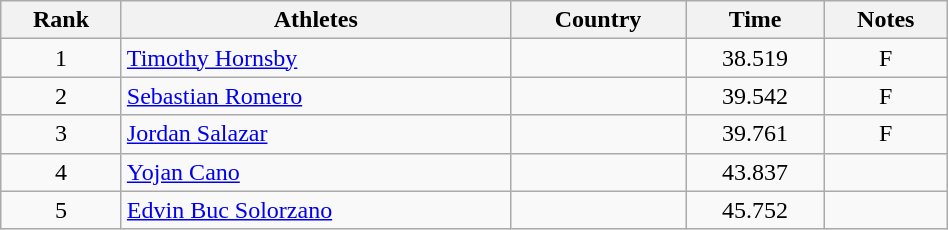<table class="wikitable" width=50% style="text-align:center">
<tr>
<th>Rank</th>
<th>Athletes</th>
<th>Country</th>
<th>Time</th>
<th>Notes</th>
</tr>
<tr>
<td>1</td>
<td align=left><a href='#'>Timothy Hornsby</a></td>
<td align=left></td>
<td>38.519</td>
<td>F</td>
</tr>
<tr>
<td>2</td>
<td align=left><a href='#'>Sebastian Romero</a></td>
<td align=left></td>
<td>39.542</td>
<td>F</td>
</tr>
<tr>
<td>3</td>
<td align=left><a href='#'>Jordan Salazar</a></td>
<td align=left></td>
<td>39.761</td>
<td>F</td>
</tr>
<tr>
<td>4</td>
<td align=left><a href='#'>Yojan Cano</a></td>
<td align=left></td>
<td>43.837</td>
<td></td>
</tr>
<tr>
<td>5</td>
<td align=left><a href='#'>Edvin Buc Solorzano</a></td>
<td align=left></td>
<td>45.752</td>
<td></td>
</tr>
</table>
